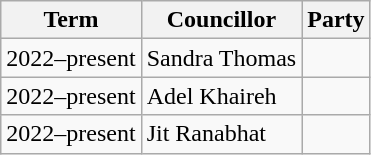<table class="wikitable">
<tr>
<th>Term</th>
<th>Councillor</th>
<th colspan=2>Party</th>
</tr>
<tr>
<td>2022–present</td>
<td>Sandra Thomas</td>
<td></td>
</tr>
<tr>
<td>2022–present</td>
<td>Adel Khaireh</td>
<td></td>
</tr>
<tr>
<td>2022–present</td>
<td>Jit Ranabhat</td>
<td></td>
</tr>
</table>
